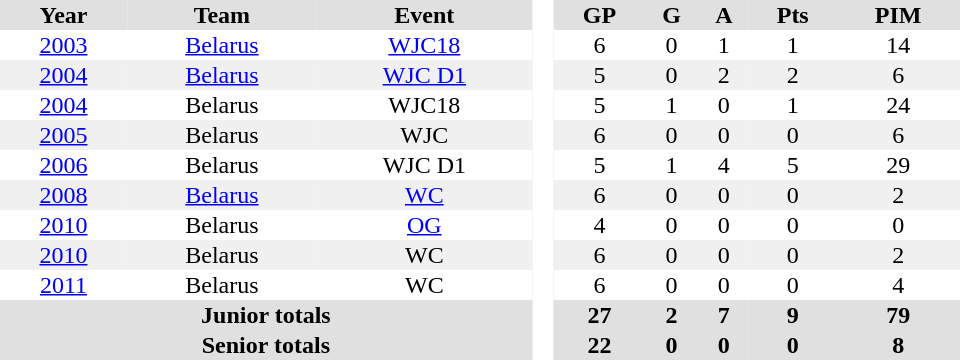<table border="0" cellpadding="1" cellspacing="0" style="text-align:center; width:40em">
<tr ALIGN="center" bgcolor="#e0e0e0">
<th>Year</th>
<th>Team</th>
<th>Event</th>
<th ALIGN="center" rowspan="99" bgcolor="#ffffff"> </th>
<th>GP</th>
<th>G</th>
<th>A</th>
<th>Pts</th>
<th>PIM</th>
</tr>
<tr>
<td><a href='#'>2003</a></td>
<td><a href='#'>Belarus</a></td>
<td><a href='#'>WJC18</a></td>
<td>6</td>
<td>0</td>
<td>1</td>
<td>1</td>
<td>14</td>
</tr>
<tr bgcolor="#f0f0f0">
<td><a href='#'>2004</a></td>
<td><a href='#'>Belarus</a></td>
<td><a href='#'>WJC D1</a></td>
<td>5</td>
<td>0</td>
<td>2</td>
<td>2</td>
<td>6</td>
</tr>
<tr>
<td><a href='#'>2004</a></td>
<td>Belarus</td>
<td>WJC18</td>
<td>5</td>
<td>1</td>
<td>0</td>
<td>1</td>
<td>24</td>
</tr>
<tr bgcolor="#f0f0f0">
<td><a href='#'>2005</a></td>
<td>Belarus</td>
<td>WJC</td>
<td>6</td>
<td>0</td>
<td>0</td>
<td>0</td>
<td>6</td>
</tr>
<tr>
<td><a href='#'>2006</a></td>
<td>Belarus</td>
<td>WJC D1</td>
<td>5</td>
<td>1</td>
<td>4</td>
<td>5</td>
<td>29</td>
</tr>
<tr bgcolor="#f0f0f0">
<td><a href='#'>2008</a></td>
<td><a href='#'>Belarus</a></td>
<td><a href='#'>WC</a></td>
<td>6</td>
<td>0</td>
<td>0</td>
<td>0</td>
<td>2</td>
</tr>
<tr>
<td><a href='#'>2010</a></td>
<td>Belarus</td>
<td><a href='#'>OG</a></td>
<td>4</td>
<td>0</td>
<td>0</td>
<td>0</td>
<td>0</td>
</tr>
<tr bgcolor="#f0f0f0">
<td><a href='#'>2010</a></td>
<td>Belarus</td>
<td>WC</td>
<td>6</td>
<td>0</td>
<td>0</td>
<td>0</td>
<td>2</td>
</tr>
<tr>
<td><a href='#'>2011</a></td>
<td>Belarus</td>
<td>WC</td>
<td>6</td>
<td>0</td>
<td>0</td>
<td>0</td>
<td>4</td>
</tr>
<tr bgcolor="#e0e0e0">
<th colspan="3">Junior totals</th>
<th>27</th>
<th>2</th>
<th>7</th>
<th>9</th>
<th>79</th>
</tr>
<tr bgcolor="#e0e0e0">
<th colspan="3">Senior totals</th>
<th>22</th>
<th>0</th>
<th>0</th>
<th>0</th>
<th>8</th>
</tr>
</table>
